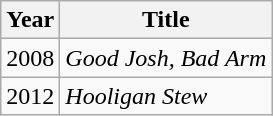<table class="wikitable sortable">
<tr>
<th>Year</th>
<th>Title</th>
</tr>
<tr>
<td>2008</td>
<td><em>Good Josh, Bad Arm</em></td>
</tr>
<tr>
<td>2012</td>
<td><em>Hooligan Stew</em></td>
</tr>
</table>
